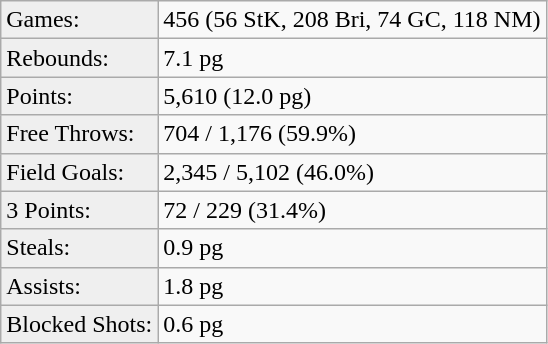<table class="wikitable">
<tr align=left>
<td style="background:#efefef;">Games:</td>
<td>456 (56 StK, 208 Bri, 74 GC, 118 NM)</td>
</tr>
<tr>
<td style="background:#efefef;">Rebounds:</td>
<td>7.1 pg</td>
</tr>
<tr>
<td style="background:#efefef;">Points:</td>
<td>5,610 (12.0 pg)</td>
</tr>
<tr>
<td style="background:#efefef;">Free Throws:</td>
<td>704 / 1,176 (59.9%)</td>
</tr>
<tr>
<td style="background:#efefef;">Field Goals:</td>
<td>2,345 / 5,102 (46.0%)</td>
</tr>
<tr>
<td style="background:#efefef;">3 Points:</td>
<td>72 / 229 (31.4%)</td>
</tr>
<tr>
<td style="background:#efefef;">Steals:</td>
<td>0.9 pg</td>
</tr>
<tr>
<td style="background:#efefef;">Assists:</td>
<td>1.8 pg</td>
</tr>
<tr>
<td style="background:#efefef;">Blocked Shots:</td>
<td>0.6 pg</td>
</tr>
</table>
